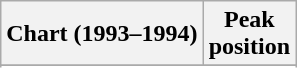<table class="wikitable sortable plainrowheaders" style="text-align:center">
<tr>
<th scope="col">Chart (1993–1994)</th>
<th scope="col">Peak<br>position</th>
</tr>
<tr>
</tr>
<tr>
</tr>
</table>
